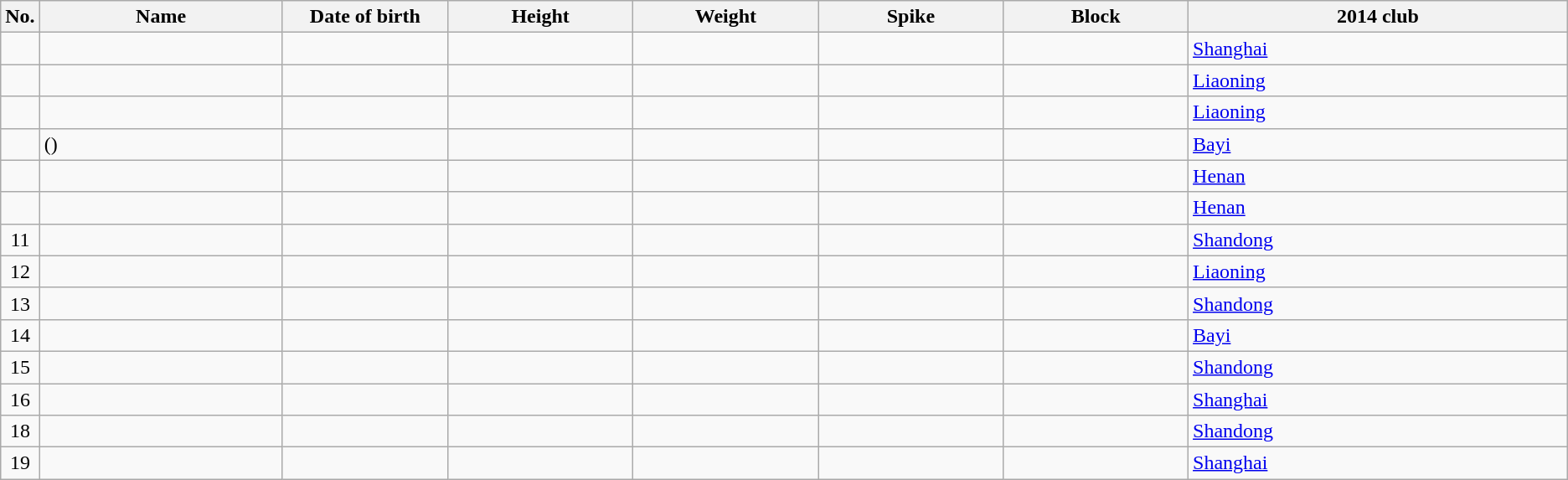<table class="wikitable sortable" style="font-size:100%; text-align:center;">
<tr>
<th>No.</th>
<th style="width:12em">Name</th>
<th style="width:8em">Date of birth</th>
<th style="width:9em">Height</th>
<th style="width:9em">Weight</th>
<th style="width:9em">Spike</th>
<th style="width:9em">Block</th>
<th style="width:19em">2014 club</th>
</tr>
<tr>
<td></td>
<td align=left></td>
<td align=right></td>
<td></td>
<td></td>
<td></td>
<td></td>
<td align=left> <a href='#'>Shanghai</a></td>
</tr>
<tr>
<td></td>
<td align=left></td>
<td align=right></td>
<td></td>
<td></td>
<td></td>
<td></td>
<td align=left> <a href='#'>Liaoning</a></td>
</tr>
<tr>
<td></td>
<td align=left></td>
<td align=right></td>
<td></td>
<td></td>
<td></td>
<td></td>
<td align=left> <a href='#'>Liaoning</a></td>
</tr>
<tr>
<td></td>
<td align=left> ()</td>
<td align=right></td>
<td></td>
<td></td>
<td></td>
<td></td>
<td align=left> <a href='#'>Bayi</a></td>
</tr>
<tr>
<td></td>
<td align=left></td>
<td align=right></td>
<td></td>
<td></td>
<td></td>
<td></td>
<td align=left> <a href='#'>Henan</a></td>
</tr>
<tr>
<td></td>
<td align=left></td>
<td align=right></td>
<td></td>
<td></td>
<td></td>
<td></td>
<td align=left> <a href='#'>Henan</a></td>
</tr>
<tr>
<td>11</td>
<td align=left></td>
<td align=right></td>
<td></td>
<td></td>
<td></td>
<td></td>
<td align=left> <a href='#'>Shandong</a></td>
</tr>
<tr>
<td>12</td>
<td align=left></td>
<td align=right></td>
<td></td>
<td></td>
<td></td>
<td></td>
<td align=left> <a href='#'>Liaoning</a></td>
</tr>
<tr>
<td>13</td>
<td align=left></td>
<td align=right></td>
<td></td>
<td></td>
<td></td>
<td></td>
<td align=left> <a href='#'>Shandong</a></td>
</tr>
<tr>
<td>14</td>
<td align=left></td>
<td align=right></td>
<td></td>
<td></td>
<td></td>
<td></td>
<td align=left> <a href='#'>Bayi</a></td>
</tr>
<tr>
<td>15</td>
<td align=left></td>
<td align=right></td>
<td></td>
<td></td>
<td></td>
<td></td>
<td align=left> <a href='#'>Shandong</a></td>
</tr>
<tr>
<td>16</td>
<td align=left></td>
<td align=right></td>
<td></td>
<td></td>
<td></td>
<td></td>
<td align=left> <a href='#'>Shanghai</a></td>
</tr>
<tr>
<td>18</td>
<td align=left></td>
<td align=right></td>
<td></td>
<td></td>
<td></td>
<td></td>
<td align=left> <a href='#'>Shandong</a></td>
</tr>
<tr>
<td>19</td>
<td align=left></td>
<td align=right></td>
<td></td>
<td></td>
<td></td>
<td></td>
<td align=left> <a href='#'>Shanghai</a></td>
</tr>
</table>
